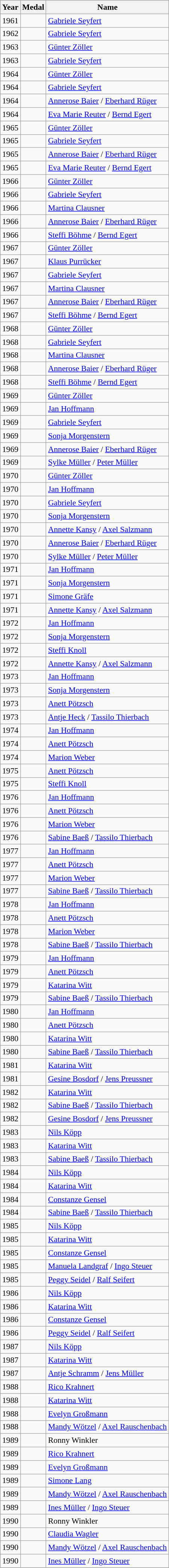<table class="wikitable" style="font-size:90%">
<tr>
<th>Year</th>
<th>Medal</th>
<th>Name</th>
</tr>
<tr>
<td>1961</td>
<td></td>
<td><a href='#'>Gabriele Seyfert</a></td>
</tr>
<tr>
<td>1962</td>
<td></td>
<td><a href='#'>Gabriele Seyfert</a></td>
</tr>
<tr>
<td>1963</td>
<td></td>
<td><a href='#'>Günter Zöller</a></td>
</tr>
<tr>
<td>1963</td>
<td></td>
<td><a href='#'>Gabriele Seyfert</a></td>
</tr>
<tr>
<td>1964</td>
<td></td>
<td><a href='#'>Günter Zöller</a></td>
</tr>
<tr>
<td>1964</td>
<td></td>
<td><a href='#'>Gabriele Seyfert</a></td>
</tr>
<tr>
<td>1964</td>
<td></td>
<td><a href='#'>Annerose Baier</a> / <a href='#'>Eberhard Rüger</a></td>
</tr>
<tr>
<td>1964</td>
<td></td>
<td><a href='#'>Eva Marie Reuter</a> / <a href='#'>Bernd Egert</a></td>
</tr>
<tr>
<td>1965</td>
<td></td>
<td><a href='#'>Günter Zöller</a></td>
</tr>
<tr>
<td>1965</td>
<td></td>
<td><a href='#'>Gabriele Seyfert</a></td>
</tr>
<tr>
<td>1965</td>
<td></td>
<td><a href='#'>Annerose Baier</a> / <a href='#'>Eberhard Rüger</a></td>
</tr>
<tr>
<td>1965</td>
<td></td>
<td><a href='#'>Eva Marie Reuter</a> / <a href='#'>Bernd Egert</a></td>
</tr>
<tr>
<td>1966</td>
<td></td>
<td><a href='#'>Günter Zöller</a></td>
</tr>
<tr>
<td>1966</td>
<td></td>
<td><a href='#'>Gabriele Seyfert</a></td>
</tr>
<tr>
<td>1966</td>
<td></td>
<td><a href='#'>Martina Clausner</a></td>
</tr>
<tr>
<td>1966</td>
<td></td>
<td><a href='#'>Annerose Baier</a> / <a href='#'>Eberhard Rüger</a></td>
</tr>
<tr>
<td>1966</td>
<td></td>
<td><a href='#'>Steffi Böhme</a> / <a href='#'>Bernd Egert</a></td>
</tr>
<tr>
<td>1967</td>
<td></td>
<td><a href='#'>Günter Zöller</a></td>
</tr>
<tr>
<td>1967</td>
<td></td>
<td><a href='#'>Klaus Purrücker</a></td>
</tr>
<tr>
<td>1967</td>
<td></td>
<td><a href='#'>Gabriele Seyfert</a></td>
</tr>
<tr>
<td>1967</td>
<td></td>
<td><a href='#'>Martina Clausner</a></td>
</tr>
<tr>
<td>1967</td>
<td></td>
<td><a href='#'>Annerose Baier</a> / <a href='#'>Eberhard Rüger</a></td>
</tr>
<tr>
<td>1967</td>
<td></td>
<td><a href='#'>Steffi Böhme</a> / <a href='#'>Bernd Egert</a></td>
</tr>
<tr>
<td>1968</td>
<td></td>
<td><a href='#'>Günter Zöller</a></td>
</tr>
<tr>
<td>1968</td>
<td></td>
<td><a href='#'>Gabriele Seyfert</a></td>
</tr>
<tr>
<td>1968</td>
<td></td>
<td><a href='#'>Martina Clausner</a></td>
</tr>
<tr>
<td>1968</td>
<td></td>
<td><a href='#'>Annerose Baier</a> / <a href='#'>Eberhard Rüger</a></td>
</tr>
<tr>
<td>1968</td>
<td></td>
<td><a href='#'>Steffi Böhme</a> / <a href='#'>Bernd Egert</a></td>
</tr>
<tr>
<td>1969</td>
<td></td>
<td><a href='#'>Günter Zöller</a></td>
</tr>
<tr>
<td>1969</td>
<td></td>
<td><a href='#'>Jan Hoffmann</a></td>
</tr>
<tr>
<td>1969</td>
<td></td>
<td><a href='#'>Gabriele Seyfert</a></td>
</tr>
<tr>
<td>1969</td>
<td></td>
<td><a href='#'>Sonja Morgenstern</a></td>
</tr>
<tr>
<td>1969</td>
<td></td>
<td><a href='#'>Annerose Baier</a> / <a href='#'>Eberhard Rüger</a></td>
</tr>
<tr>
<td>1969</td>
<td></td>
<td><a href='#'>Sylke Müller</a> / <a href='#'>Peter Müller</a></td>
</tr>
<tr>
<td>1970</td>
<td></td>
<td><a href='#'>Günter Zöller</a></td>
</tr>
<tr>
<td>1970</td>
<td></td>
<td><a href='#'>Jan Hoffmann</a></td>
</tr>
<tr>
<td>1970</td>
<td></td>
<td><a href='#'>Gabriele Seyfert</a></td>
</tr>
<tr>
<td>1970</td>
<td></td>
<td><a href='#'>Sonja Morgenstern</a></td>
</tr>
<tr>
<td>1970</td>
<td></td>
<td><a href='#'>Annette Kansy</a> / <a href='#'>Axel Salzmann</a></td>
</tr>
<tr>
<td>1970</td>
<td></td>
<td><a href='#'>Annerose Baier</a> / <a href='#'>Eberhard Rüger</a></td>
</tr>
<tr>
<td>1970</td>
<td></td>
<td><a href='#'>Sylke Müller</a> / <a href='#'>Peter Müller</a></td>
</tr>
<tr>
<td>1971</td>
<td></td>
<td><a href='#'>Jan Hoffmann</a></td>
</tr>
<tr>
<td>1971</td>
<td></td>
<td><a href='#'>Sonja Morgenstern</a></td>
</tr>
<tr>
<td>1971</td>
<td></td>
<td><a href='#'>Simone Gräfe</a></td>
</tr>
<tr>
<td>1971</td>
<td></td>
<td><a href='#'>Annette Kansy</a> / <a href='#'>Axel Salzmann</a></td>
</tr>
<tr>
<td>1972</td>
<td></td>
<td><a href='#'>Jan Hoffmann</a></td>
</tr>
<tr>
<td>1972</td>
<td></td>
<td><a href='#'>Sonja Morgenstern</a></td>
</tr>
<tr>
<td>1972</td>
<td></td>
<td><a href='#'>Steffi Knoll</a></td>
</tr>
<tr>
<td>1972</td>
<td></td>
<td><a href='#'>Annette Kansy</a> / <a href='#'>Axel Salzmann</a></td>
</tr>
<tr>
<td>1973</td>
<td></td>
<td><a href='#'>Jan Hoffmann</a></td>
</tr>
<tr>
<td>1973</td>
<td></td>
<td><a href='#'>Sonja Morgenstern</a></td>
</tr>
<tr>
<td>1973</td>
<td></td>
<td><a href='#'>Anett Pötzsch</a></td>
</tr>
<tr>
<td>1973</td>
<td></td>
<td><a href='#'>Antje Heck</a> / <a href='#'>Tassilo Thierbach</a></td>
</tr>
<tr>
<td>1974</td>
<td></td>
<td><a href='#'>Jan Hoffmann</a></td>
</tr>
<tr>
<td>1974</td>
<td></td>
<td><a href='#'>Anett Pötzsch</a></td>
</tr>
<tr>
<td>1974</td>
<td></td>
<td><a href='#'>Marion Weber</a></td>
</tr>
<tr>
<td>1975</td>
<td></td>
<td><a href='#'>Anett Pötzsch</a></td>
</tr>
<tr>
<td>1975</td>
<td></td>
<td><a href='#'>Steffi Knoll</a></td>
</tr>
<tr>
<td>1976</td>
<td></td>
<td><a href='#'>Jan Hoffmann</a></td>
</tr>
<tr>
<td>1976</td>
<td></td>
<td><a href='#'>Anett Pötzsch</a></td>
</tr>
<tr>
<td>1976</td>
<td></td>
<td><a href='#'>Marion Weber</a></td>
</tr>
<tr>
<td>1976</td>
<td></td>
<td><a href='#'>Sabine Baeß</a> / <a href='#'>Tassilo Thierbach</a></td>
</tr>
<tr>
<td>1977</td>
<td></td>
<td><a href='#'>Jan Hoffmann</a></td>
</tr>
<tr>
<td>1977</td>
<td></td>
<td><a href='#'>Anett Pötzsch</a></td>
</tr>
<tr>
<td>1977</td>
<td></td>
<td><a href='#'>Marion Weber</a></td>
</tr>
<tr>
<td>1977</td>
<td></td>
<td><a href='#'>Sabine Baeß</a> / <a href='#'>Tassilo Thierbach</a></td>
</tr>
<tr>
<td>1978</td>
<td></td>
<td><a href='#'>Jan Hoffmann</a></td>
</tr>
<tr>
<td>1978</td>
<td></td>
<td><a href='#'>Anett Pötzsch</a></td>
</tr>
<tr>
<td>1978</td>
<td></td>
<td><a href='#'>Marion Weber</a></td>
</tr>
<tr>
<td>1978</td>
<td></td>
<td><a href='#'>Sabine Baeß</a> / <a href='#'>Tassilo Thierbach</a></td>
</tr>
<tr>
<td>1979</td>
<td></td>
<td><a href='#'>Jan Hoffmann</a></td>
</tr>
<tr>
<td>1979</td>
<td></td>
<td><a href='#'>Anett Pötzsch</a></td>
</tr>
<tr>
<td>1979</td>
<td></td>
<td><a href='#'>Katarina Witt</a></td>
</tr>
<tr>
<td>1979</td>
<td></td>
<td><a href='#'>Sabine Baeß</a> / <a href='#'>Tassilo Thierbach</a></td>
</tr>
<tr>
<td>1980</td>
<td></td>
<td><a href='#'>Jan Hoffmann</a></td>
</tr>
<tr>
<td>1980</td>
<td></td>
<td><a href='#'>Anett Pötzsch</a></td>
</tr>
<tr>
<td>1980</td>
<td></td>
<td><a href='#'>Katarina Witt</a></td>
</tr>
<tr>
<td>1980</td>
<td></td>
<td><a href='#'>Sabine Baeß</a> / <a href='#'>Tassilo Thierbach</a></td>
</tr>
<tr>
<td>1981</td>
<td></td>
<td><a href='#'>Katarina Witt</a></td>
</tr>
<tr>
<td>1981</td>
<td></td>
<td><a href='#'>Gesine Bosdorf</a> / <a href='#'>Jens Preussner</a></td>
</tr>
<tr>
<td>1982</td>
<td></td>
<td><a href='#'>Katarina Witt</a></td>
</tr>
<tr>
<td>1982</td>
<td></td>
<td><a href='#'>Sabine Baeß</a> / <a href='#'>Tassilo Thierbach</a></td>
</tr>
<tr>
<td>1982</td>
<td></td>
<td><a href='#'>Gesine Bosdorf</a> / <a href='#'>Jens Preussner</a></td>
</tr>
<tr>
<td>1983</td>
<td></td>
<td><a href='#'>Nils Köpp</a></td>
</tr>
<tr>
<td>1983</td>
<td></td>
<td><a href='#'>Katarina Witt</a></td>
</tr>
<tr>
<td>1983</td>
<td></td>
<td><a href='#'>Sabine Baeß</a> / <a href='#'>Tassilo Thierbach</a></td>
</tr>
<tr>
<td>1984</td>
<td></td>
<td><a href='#'>Nils Köpp</a></td>
</tr>
<tr>
<td>1984</td>
<td></td>
<td><a href='#'>Katarina Witt</a></td>
</tr>
<tr>
<td>1984</td>
<td></td>
<td><a href='#'>Constanze Gensel</a></td>
</tr>
<tr>
<td>1984</td>
<td></td>
<td><a href='#'>Sabine Baeß</a> / <a href='#'>Tassilo Thierbach</a></td>
</tr>
<tr>
<td>1985</td>
<td></td>
<td><a href='#'>Nils Köpp</a></td>
</tr>
<tr>
<td>1985</td>
<td></td>
<td><a href='#'>Katarina Witt</a></td>
</tr>
<tr>
<td>1985</td>
<td></td>
<td><a href='#'>Constanze Gensel</a></td>
</tr>
<tr>
<td>1985</td>
<td></td>
<td><a href='#'>Manuela Landgraf</a> / <a href='#'>Ingo Steuer</a></td>
</tr>
<tr>
<td>1985</td>
<td></td>
<td><a href='#'>Peggy Seidel</a> / <a href='#'>Ralf Seifert</a></td>
</tr>
<tr>
<td>1986</td>
<td></td>
<td><a href='#'>Nils Köpp</a></td>
</tr>
<tr>
<td>1986</td>
<td></td>
<td><a href='#'>Katarina Witt</a></td>
</tr>
<tr>
<td>1986</td>
<td></td>
<td><a href='#'>Constanze Gensel</a></td>
</tr>
<tr>
<td>1986</td>
<td></td>
<td><a href='#'>Peggy Seidel</a> / <a href='#'>Ralf Seifert</a></td>
</tr>
<tr>
<td>1987</td>
<td></td>
<td><a href='#'>Nils Köpp</a></td>
</tr>
<tr>
<td>1987</td>
<td></td>
<td><a href='#'>Katarina Witt</a></td>
</tr>
<tr>
<td>1987</td>
<td></td>
<td><a href='#'>Antje Schramm</a> / <a href='#'>Jens Müller</a></td>
</tr>
<tr>
<td>1988</td>
<td></td>
<td><a href='#'>Rico Krahnert</a></td>
</tr>
<tr>
<td>1988</td>
<td></td>
<td><a href='#'>Katarina Witt</a></td>
</tr>
<tr>
<td>1988</td>
<td></td>
<td><a href='#'>Evelyn Großmann</a></td>
</tr>
<tr>
<td>1988</td>
<td></td>
<td><a href='#'>Mandy Wötzel</a> / <a href='#'>Axel Rauschenbach</a></td>
</tr>
<tr>
<td>1989</td>
<td></td>
<td>Ronny Winkler</td>
</tr>
<tr>
<td>1989</td>
<td></td>
<td><a href='#'>Rico Krahnert</a></td>
</tr>
<tr>
<td>1989</td>
<td></td>
<td><a href='#'>Evelyn Großmann</a></td>
</tr>
<tr>
<td>1989</td>
<td></td>
<td><a href='#'>Simone Lang</a></td>
</tr>
<tr>
<td>1989</td>
<td></td>
<td><a href='#'>Mandy Wötzel</a> / <a href='#'>Axel Rauschenbach</a></td>
</tr>
<tr>
<td>1989</td>
<td></td>
<td><a href='#'>Ines Müller</a> / <a href='#'>Ingo Steuer</a></td>
</tr>
<tr>
<td>1990</td>
<td></td>
<td>Ronny Winkler</td>
</tr>
<tr>
<td>1990</td>
<td></td>
<td><a href='#'>Claudia Wagler</a></td>
</tr>
<tr>
<td>1990</td>
<td></td>
<td><a href='#'>Mandy Wötzel</a> / <a href='#'>Axel Rauschenbach</a></td>
</tr>
<tr>
<td>1990</td>
<td></td>
<td><a href='#'>Ines Müller</a> / <a href='#'>Ingo Steuer</a></td>
</tr>
<tr>
</tr>
</table>
